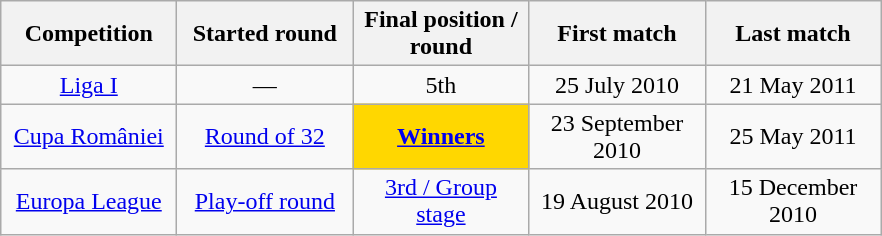<table class="wikitable">
<tr>
<th width=110px>Competition</th>
<th width=110px>Started round</th>
<th width=110px>Final position / round</th>
<th width=110px>First match</th>
<th width=110px>Last match</th>
</tr>
<tr align=center>
<td><a href='#'>Liga I</a></td>
<td>—</td>
<td>5th</td>
<td>25 July 2010</td>
<td>21 May 2011</td>
</tr>
<tr align=center>
<td><a href='#'>Cupa României</a></td>
<td><a href='#'>Round of 32</a></td>
<td bgcolor=gold><strong><a href='#'>Winners</a></strong></td>
<td>23 September 2010</td>
<td>25 May 2011</td>
</tr>
<tr align=center>
<td><a href='#'>Europa League</a></td>
<td><a href='#'>Play-off round</a></td>
<td><a href='#'>3rd / Group stage</a></td>
<td>19 August 2010</td>
<td>15 December 2010</td>
</tr>
</table>
